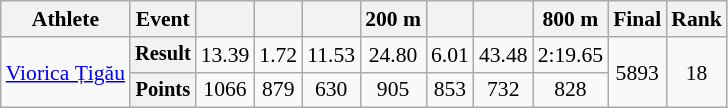<table class="wikitable" style="font-size:90%;">
<tr>
<th>Athlete</th>
<th>Event</th>
<th></th>
<th></th>
<th></th>
<th>200 m</th>
<th></th>
<th></th>
<th>800 m</th>
<th>Final</th>
<th>Rank</th>
</tr>
<tr align=center>
<td align=left rowspan=2><a href='#'>Viorica Țigău</a></td>
<th style="font-size:95%">Result</th>
<td>13.39</td>
<td>1.72</td>
<td>11.53</td>
<td>24.80</td>
<td>6.01</td>
<td>43.48</td>
<td>2:19.65</td>
<td rowspan=2>5893</td>
<td rowspan=2>18</td>
</tr>
<tr align=center>
<th style="font-size:95%">Points</th>
<td>1066</td>
<td>879</td>
<td>630</td>
<td>905</td>
<td>853</td>
<td>732</td>
<td>828</td>
</tr>
</table>
